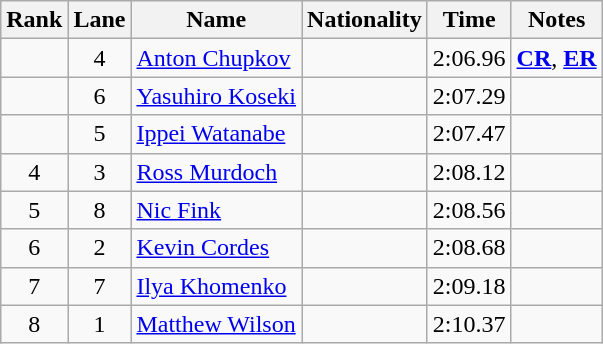<table class="wikitable sortable" style="text-align:center">
<tr>
<th>Rank</th>
<th>Lane</th>
<th>Name</th>
<th>Nationality</th>
<th>Time</th>
<th>Notes</th>
</tr>
<tr>
<td></td>
<td>4</td>
<td align=left><a href='#'>Anton Chupkov</a></td>
<td align=left></td>
<td>2:06.96</td>
<td><strong><a href='#'>CR</a></strong>, <strong><a href='#'>ER</a></strong></td>
</tr>
<tr>
<td></td>
<td>6</td>
<td align=left><a href='#'>Yasuhiro Koseki</a></td>
<td align=left></td>
<td>2:07.29</td>
<td></td>
</tr>
<tr>
<td></td>
<td>5</td>
<td align=left><a href='#'>Ippei Watanabe</a></td>
<td align=left></td>
<td>2:07.47</td>
<td></td>
</tr>
<tr>
<td>4</td>
<td>3</td>
<td align=left><a href='#'>Ross Murdoch</a></td>
<td align=left></td>
<td>2:08.12</td>
<td></td>
</tr>
<tr>
<td>5</td>
<td>8</td>
<td align=left><a href='#'>Nic Fink</a></td>
<td align=left></td>
<td>2:08.56</td>
<td></td>
</tr>
<tr>
<td>6</td>
<td>2</td>
<td align=left><a href='#'>Kevin Cordes</a></td>
<td align=left></td>
<td>2:08.68</td>
<td></td>
</tr>
<tr>
<td>7</td>
<td>7</td>
<td align=left><a href='#'>Ilya Khomenko</a></td>
<td align=left></td>
<td>2:09.18</td>
<td></td>
</tr>
<tr>
<td>8</td>
<td>1</td>
<td align=left><a href='#'>Matthew Wilson</a></td>
<td align=left></td>
<td>2:10.37</td>
<td></td>
</tr>
</table>
